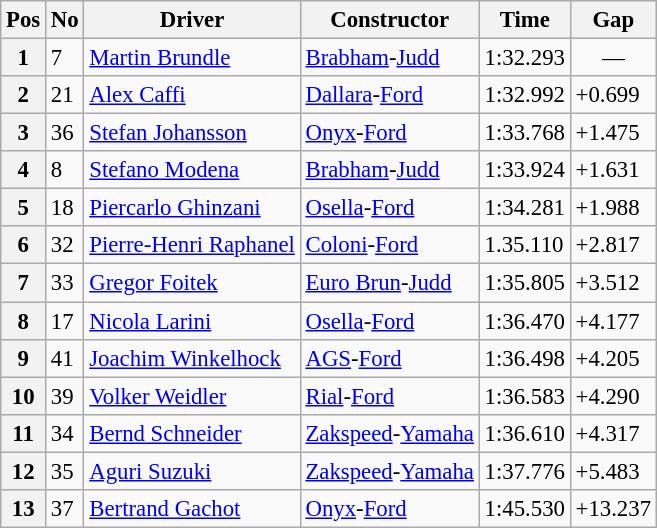<table class="wikitable sortable" style="font-size: 95%;">
<tr>
<th>Pos</th>
<th>No</th>
<th>Driver</th>
<th>Constructor</th>
<th>Time</th>
<th>Gap</th>
</tr>
<tr>
<th>1</th>
<td>7</td>
<td> <a href='#'>Martin Brundle</a></td>
<td><a href='#'>Brabham</a>-<a href='#'>Judd</a></td>
<td>1:32.293</td>
<td style="text-align:center;">—</td>
</tr>
<tr>
<th>2</th>
<td>21</td>
<td> <a href='#'>Alex Caffi</a></td>
<td><a href='#'>Dallara</a>-<a href='#'>Ford</a></td>
<td>1:32.992</td>
<td>+0.699</td>
</tr>
<tr>
<th>3</th>
<td>36</td>
<td> <a href='#'>Stefan Johansson</a></td>
<td><a href='#'>Onyx</a>-<a href='#'>Ford</a></td>
<td>1:33.768</td>
<td>+1.475</td>
</tr>
<tr>
<th>4</th>
<td>8</td>
<td> <a href='#'>Stefano Modena</a></td>
<td><a href='#'>Brabham</a>-<a href='#'>Judd</a></td>
<td>1:33.924</td>
<td>+1.631</td>
</tr>
<tr>
<th>5</th>
<td>18</td>
<td> <a href='#'>Piercarlo Ghinzani</a></td>
<td><a href='#'>Osella</a>-<a href='#'>Ford</a></td>
<td>1:34.281</td>
<td>+1.988</td>
</tr>
<tr>
<th>6</th>
<td>32</td>
<td> <a href='#'>Pierre-Henri Raphanel</a></td>
<td><a href='#'>Coloni</a>-<a href='#'>Ford</a></td>
<td>1.35.110</td>
<td>+2.817</td>
</tr>
<tr>
<th>7</th>
<td>33</td>
<td> <a href='#'>Gregor Foitek</a></td>
<td><a href='#'>Euro Brun</a>-<a href='#'>Judd</a></td>
<td>1:35.805</td>
<td>+3.512</td>
</tr>
<tr>
<th>8</th>
<td>17</td>
<td> <a href='#'>Nicola Larini</a></td>
<td><a href='#'>Osella</a>-<a href='#'>Ford</a></td>
<td>1:36.470</td>
<td>+4.177</td>
</tr>
<tr>
<th>9</th>
<td>41</td>
<td> <a href='#'>Joachim Winkelhock</a></td>
<td><a href='#'>AGS</a>-<a href='#'>Ford</a></td>
<td>1:36.498</td>
<td>+4.205</td>
</tr>
<tr>
<th>10</th>
<td>39</td>
<td> <a href='#'>Volker Weidler</a></td>
<td><a href='#'>Rial</a>-<a href='#'>Ford</a></td>
<td>1:36.583</td>
<td>+4.290</td>
</tr>
<tr>
<th>11</th>
<td>34</td>
<td> <a href='#'>Bernd Schneider</a></td>
<td><a href='#'>Zakspeed</a>-<a href='#'>Yamaha</a></td>
<td>1:36.610</td>
<td>+4.317</td>
</tr>
<tr>
<th>12</th>
<td>35</td>
<td> <a href='#'>Aguri Suzuki</a></td>
<td><a href='#'>Zakspeed</a>-<a href='#'>Yamaha</a></td>
<td>1:37.776</td>
<td>+5.483</td>
</tr>
<tr>
<th>13</th>
<td>37</td>
<td> <a href='#'>Bertrand Gachot</a></td>
<td><a href='#'>Onyx</a>-<a href='#'>Ford</a></td>
<td>1:45.530</td>
<td>+13.237</td>
</tr>
</table>
